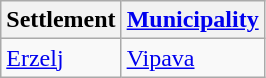<table class="wikitable">
<tr>
<th>Settlement</th>
<th><a href='#'>Municipality</a></th>
</tr>
<tr>
<td><a href='#'>Erzelj</a></td>
<td><a href='#'>Vipava</a></td>
</tr>
</table>
